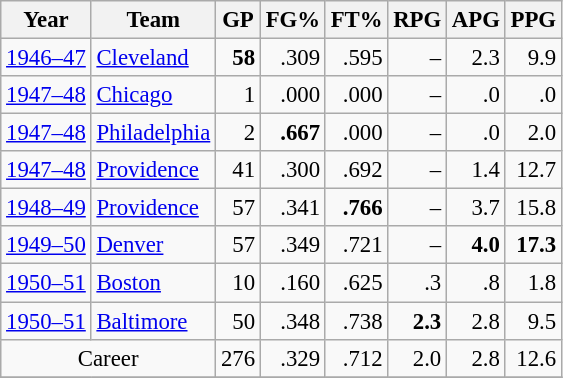<table class="wikitable sortable" style="font-size:95%; text-align:right;">
<tr>
<th>Year</th>
<th>Team</th>
<th>GP</th>
<th>FG%</th>
<th>FT%</th>
<th>RPG</th>
<th>APG</th>
<th>PPG</th>
</tr>
<tr>
<td style="text-align:left;"><a href='#'>1946–47</a></td>
<td style="text-align:left;"><a href='#'>Cleveland</a></td>
<td><strong>58</strong></td>
<td>.309</td>
<td>.595</td>
<td>–</td>
<td>2.3</td>
<td>9.9</td>
</tr>
<tr>
<td style="text-align:left;"><a href='#'>1947–48</a></td>
<td style="text-align:left;"><a href='#'>Chicago</a></td>
<td>1</td>
<td>.000</td>
<td>.000</td>
<td>–</td>
<td>.0</td>
<td>.0</td>
</tr>
<tr>
<td style="text-align:left;"><a href='#'>1947–48</a></td>
<td style="text-align:left;"><a href='#'>Philadelphia</a></td>
<td>2</td>
<td><strong>.667</strong></td>
<td>.000</td>
<td>–</td>
<td>.0</td>
<td>2.0</td>
</tr>
<tr>
<td style="text-align:left;"><a href='#'>1947–48</a></td>
<td style="text-align:left;"><a href='#'>Providence</a></td>
<td>41</td>
<td>.300</td>
<td>.692</td>
<td>–</td>
<td>1.4</td>
<td>12.7</td>
</tr>
<tr>
<td style="text-align:left;"><a href='#'>1948–49</a></td>
<td style="text-align:left;"><a href='#'>Providence</a></td>
<td>57</td>
<td>.341</td>
<td><strong>.766</strong></td>
<td>–</td>
<td>3.7</td>
<td>15.8</td>
</tr>
<tr>
<td style="text-align:left;"><a href='#'>1949–50</a></td>
<td style="text-align:left;"><a href='#'>Denver</a></td>
<td>57</td>
<td>.349</td>
<td>.721</td>
<td>–</td>
<td><strong>4.0</strong></td>
<td><strong>17.3</strong></td>
</tr>
<tr>
<td style="text-align:left;"><a href='#'>1950–51</a></td>
<td style="text-align:left;"><a href='#'>Boston</a></td>
<td>10</td>
<td>.160</td>
<td>.625</td>
<td>.3</td>
<td>.8</td>
<td>1.8</td>
</tr>
<tr>
<td style="text-align:left;"><a href='#'>1950–51</a></td>
<td style="text-align:left;"><a href='#'>Baltimore</a></td>
<td>50</td>
<td>.348</td>
<td>.738</td>
<td><strong>2.3</strong></td>
<td>2.8</td>
<td>9.5</td>
</tr>
<tr>
<td style="text-align:center;" colspan="2">Career</td>
<td>276</td>
<td>.329</td>
<td>.712</td>
<td>2.0</td>
<td>2.8</td>
<td>12.6</td>
</tr>
<tr>
</tr>
</table>
